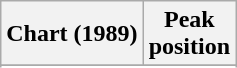<table class="wikitable sortable">
<tr>
<th>Chart (1989)</th>
<th align="center">Peak<br>position</th>
</tr>
<tr>
</tr>
<tr>
</tr>
</table>
